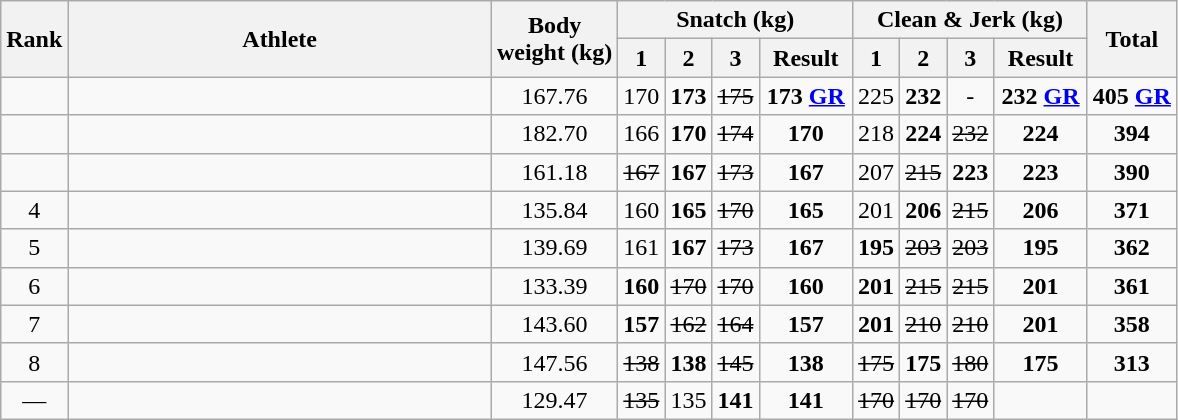<table class="wikitable sortable" style="text-align:center;">
<tr>
<th rowspan="2">Rank</th>
<th rowspan="2" width="275">Athlete</th>
<th rowspan="2">Body<br>weight (kg)</th>
<th colspan="4">Snatch (kg)</th>
<th colspan="4">Clean & Jerk (kg)</th>
<th rowspan="2">Total</th>
</tr>
<tr>
<th class="unsortable">1</th>
<th class="unsortable">2</th>
<th class="unsortable">3</th>
<th width="55">Result</th>
<th class="unsortable">1</th>
<th class="unsortable">2</th>
<th class="unsortable">3</th>
<th width="55">Result</th>
</tr>
<tr>
<td></td>
<td align="left"></td>
<td>167.76</td>
<td>170</td>
<td><strong>173</strong></td>
<td><s>175</s></td>
<td><strong>173 <a href='#'>GR</a></strong></td>
<td>225</td>
<td><strong>232</strong></td>
<td>-</td>
<td><strong>232 <a href='#'>GR</a></strong></td>
<td><strong>405 <a href='#'>GR</a></strong></td>
</tr>
<tr>
<td></td>
<td align="left"></td>
<td>182.70</td>
<td>166</td>
<td><strong>170</strong></td>
<td><s>174</s></td>
<td><strong>170</strong></td>
<td>218</td>
<td><strong>224</strong></td>
<td><s>232</s></td>
<td><strong>224</strong></td>
<td><strong>394</strong></td>
</tr>
<tr>
<td></td>
<td align="left"></td>
<td>161.18</td>
<td><s>167</s></td>
<td><strong>167</strong></td>
<td><s>173</s></td>
<td><strong>167</strong></td>
<td>207</td>
<td><s>215</s></td>
<td><strong>223</strong></td>
<td><strong>223</strong></td>
<td><strong>390</strong></td>
</tr>
<tr>
<td>4</td>
<td align="left"></td>
<td>135.84</td>
<td>160</td>
<td><strong>165</strong></td>
<td><s>170</s></td>
<td><strong>165</strong></td>
<td>201</td>
<td><strong>206</strong></td>
<td><s>215</s></td>
<td><strong>206</strong></td>
<td><strong>371</strong></td>
</tr>
<tr>
<td>5</td>
<td align="left"></td>
<td>139.69</td>
<td>161</td>
<td><strong>167</strong></td>
<td><s>173</s></td>
<td><strong>167</strong></td>
<td><strong>195</strong></td>
<td><s>203</s></td>
<td><s>203</s></td>
<td><strong>195</strong></td>
<td><strong>362</strong></td>
</tr>
<tr>
<td>6</td>
<td align="left"></td>
<td>133.39</td>
<td><strong>160</strong></td>
<td><s>170</s></td>
<td><s>170</s></td>
<td><strong>160</strong></td>
<td><strong>201</strong></td>
<td><s>215</s></td>
<td><s>215</s></td>
<td><strong>201</strong></td>
<td><strong>361</strong></td>
</tr>
<tr>
<td>7</td>
<td align="left"></td>
<td>143.60</td>
<td><strong>157</strong></td>
<td><s>162</s></td>
<td><s>164</s></td>
<td><strong>157</strong></td>
<td><strong>201</strong></td>
<td><s>210</s></td>
<td><s>210</s></td>
<td><strong>201</strong></td>
<td><strong>358</strong></td>
</tr>
<tr>
<td>8</td>
<td align="left"></td>
<td>147.56</td>
<td><s>138</s></td>
<td><strong>138</strong></td>
<td><s>145</s></td>
<td><strong>138</strong></td>
<td><s>175</s></td>
<td><strong>175</strong></td>
<td><s>180</s></td>
<td><strong>175</strong></td>
<td><strong>313</strong></td>
</tr>
<tr>
<td>―</td>
<td align="left"></td>
<td>129.47</td>
<td><s>135</s></td>
<td>135</td>
<td><strong>141</strong></td>
<td><strong>141</strong></td>
<td><s>170</s></td>
<td><s>170</s></td>
<td><s>170</s></td>
<td><strong></strong></td>
<td><strong></strong></td>
</tr>
</table>
